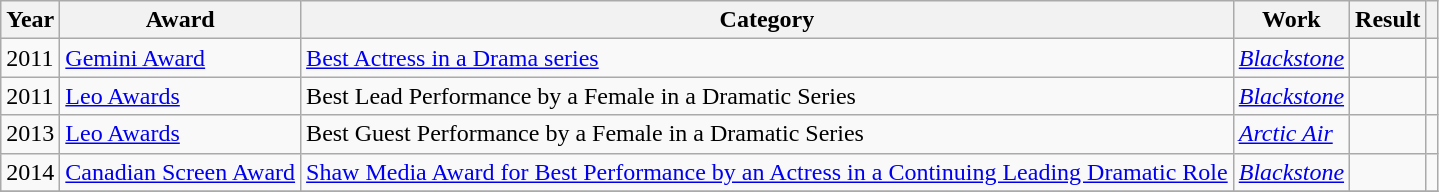<table class="wikitable sortable">
<tr>
<th>Year</th>
<th>Award</th>
<th>Category</th>
<th>Work</th>
<th>Result</th>
<th class="unsortable"></th>
</tr>
<tr>
<td>2011</td>
<td><a href='#'>Gemini Award</a></td>
<td><a href='#'>Best Actress in a Drama series</a></td>
<td><em><a href='#'>Blackstone</a></em></td>
<td></td>
<td style="text-align:center;"></td>
</tr>
<tr>
<td>2011</td>
<td><a href='#'>Leo Awards</a></td>
<td>Best Lead Performance by a Female in a Dramatic Series</td>
<td><em><a href='#'>Blackstone</a></em></td>
<td></td>
<td style="text-align:center;"></td>
</tr>
<tr>
<td>2013</td>
<td><a href='#'>Leo Awards</a></td>
<td>Best Guest Performance by a Female in a Dramatic Series</td>
<td><em><a href='#'>Arctic Air</a></em></td>
<td></td>
<td style="text-align:center;"></td>
</tr>
<tr>
<td>2014</td>
<td><a href='#'>Canadian Screen Award</a></td>
<td><a href='#'>Shaw Media Award for Best Performance by an Actress in a Continuing Leading Dramatic Role</a></td>
<td><em><a href='#'>Blackstone</a></em></td>
<td></td>
<td style="text-align:center;"></td>
</tr>
<tr>
</tr>
</table>
